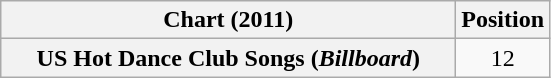<table class="wikitable sortable plainrowheaders" style="text-align: center; " border="1">
<tr>
<th scope="col" style="width:18.5em; ">Chart (2011)</th>
<th scope="col">Position</th>
</tr>
<tr>
<th scope="row">US Hot Dance Club Songs (<em>Billboard</em>)</th>
<td>12</td>
</tr>
</table>
